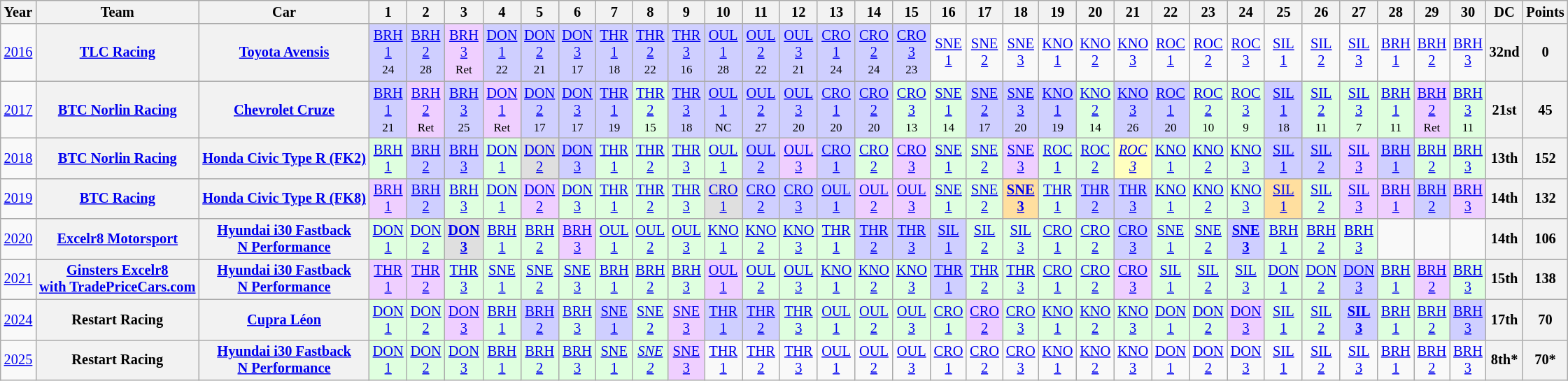<table class="wikitable" style="text-align:center; font-size:85%">
<tr>
<th>Year</th>
<th>Team</th>
<th>Car</th>
<th>1</th>
<th>2</th>
<th>3</th>
<th>4</th>
<th>5</th>
<th>6</th>
<th>7</th>
<th>8</th>
<th>9</th>
<th>10</th>
<th>11</th>
<th>12</th>
<th>13</th>
<th>14</th>
<th>15</th>
<th>16</th>
<th>17</th>
<th>18</th>
<th>19</th>
<th>20</th>
<th>21</th>
<th>22</th>
<th>23</th>
<th>24</th>
<th>25</th>
<th>26</th>
<th>27</th>
<th>28</th>
<th>29</th>
<th>30</th>
<th>DC</th>
<th>Points</th>
</tr>
<tr>
<td><a href='#'>2016</a></td>
<th nowrap><a href='#'>TLC Racing</a></th>
<th nowrap><a href='#'>Toyota Avensis</a></th>
<td style="background:#CFCFFF;"><a href='#'>BRH<br>1</a><br><small>24</small></td>
<td style="background:#CFCFFF;"><a href='#'>BRH<br>2</a><br><small>28</small></td>
<td style="background:#EFCFFF;"><a href='#'>BRH<br>3</a><br><small>Ret</small></td>
<td style="background:#CFCFFF;"><a href='#'>DON<br>1</a><br><small>22</small></td>
<td style="background:#CFCFFF;"><a href='#'>DON<br>2</a><br><small>21</small></td>
<td style="background:#CFCFFF;"><a href='#'>DON<br>3</a><br><small>17</small></td>
<td style="background:#CFCFFF;"><a href='#'>THR<br>1</a><br><small>18</small></td>
<td style="background:#CFCFFF;"><a href='#'>THR<br>2</a><br><small>22</small></td>
<td style="background:#CFCFFF;"><a href='#'>THR<br>3</a><br><small>16</small></td>
<td style="background:#CFCFFF;"><a href='#'>OUL<br>1</a><br><small>28</small></td>
<td style="background:#CFCFFF;"><a href='#'>OUL<br>2</a><br><small>22</small></td>
<td style="background:#CFCFFF;"><a href='#'>OUL<br>3</a><br><small>21</small></td>
<td style="background:#CFCFFF;"><a href='#'>CRO<br>1</a><br><small>24</small></td>
<td style="background:#CFCFFF;"><a href='#'>CRO<br>2</a><br><small>24</small></td>
<td style="background:#CFCFFF;"><a href='#'>CRO<br>3</a><br><small>23</small></td>
<td><a href='#'>SNE<br>1</a></td>
<td><a href='#'>SNE<br>2</a></td>
<td><a href='#'>SNE<br>3</a></td>
<td><a href='#'>KNO<br>1</a></td>
<td><a href='#'>KNO<br>2</a></td>
<td><a href='#'>KNO<br>3</a></td>
<td><a href='#'>ROC<br>1</a></td>
<td><a href='#'>ROC<br>2</a></td>
<td><a href='#'>ROC<br>3</a></td>
<td><a href='#'>SIL<br>1</a></td>
<td><a href='#'>SIL<br>2</a></td>
<td><a href='#'>SIL<br>3</a></td>
<td><a href='#'>BRH<br>1</a></td>
<td><a href='#'>BRH<br>2</a></td>
<td><a href='#'>BRH<br>3</a></td>
<th>32nd</th>
<th>0</th>
</tr>
<tr>
<td><a href='#'>2017</a></td>
<th nowrap><a href='#'>BTC Norlin Racing</a></th>
<th nowrap><a href='#'>Chevrolet Cruze</a></th>
<td style="background:#CFCFFF;"><a href='#'>BRH<br>1</a><br><small>21</small></td>
<td style="background:#EFCFFF;"><a href='#'>BRH<br>2</a><br><small>Ret</small></td>
<td style="background:#CFCFFF;"><a href='#'>BRH<br>3</a><br><small>25</small></td>
<td style="background:#EFCFFF;"><a href='#'>DON<br>1</a><br><small>Ret</small></td>
<td style="background:#CFCFFF;"><a href='#'>DON<br>2</a><br><small>17</small></td>
<td style="background:#CFCFFF;"><a href='#'>DON<br>3</a><br><small>17</small></td>
<td style="background:#CFCFFF;"><a href='#'>THR<br>1</a><br><small>19</small></td>
<td style="background:#DFFFDF;"><a href='#'>THR<br>2</a><br><small>15</small></td>
<td style="background:#CFCFFF;"><a href='#'>THR<br>3</a><br><small>18</small></td>
<td style="background:#CFCFFF;"><a href='#'>OUL<br>1</a><br><small>NC</small></td>
<td style="background:#CFCFFF;"><a href='#'>OUL<br>2</a><br><small>27</small></td>
<td style="background:#CFCFFF;"><a href='#'>OUL<br>3</a><br><small>20</small></td>
<td style="background:#CFCFFF;"><a href='#'>CRO<br>1</a><br><small>20</small></td>
<td style="background:#CFCFFF;"><a href='#'>CRO<br>2</a><br><small>20</small></td>
<td style="background:#DFFFDF;"><a href='#'>CRO<br>3</a><br><small>13</small></td>
<td style="background:#DFFFDF;"><a href='#'>SNE<br>1</a><br><small>14</small></td>
<td style="background:#CFCFFF;"><a href='#'>SNE<br>2</a><br><small>17</small></td>
<td style="background:#CFCFFF;"><a href='#'>SNE<br>3</a><br><small>20</small></td>
<td style="background:#CFCFFF;"><a href='#'>KNO<br>1</a><br><small>19</small></td>
<td style="background:#DFFFDF;"><a href='#'>KNO<br>2</a><br><small>14</small></td>
<td style="background:#CFCFFF;"><a href='#'>KNO<br>3</a><br><small>26</small></td>
<td style="background:#CFCFFF;"><a href='#'>ROC<br>1</a><br><small>20</small></td>
<td style="background:#DFFFDF;"><a href='#'>ROC<br>2</a><br><small>10</small></td>
<td style="background:#DFFFDF;"><a href='#'>ROC<br>3</a><br><small>9</small></td>
<td style="background:#CFCFFF;"><a href='#'>SIL<br>1</a><br><small>18</small></td>
<td style="background:#DFFFDF;"><a href='#'>SIL<br>2</a><br><small>11</small></td>
<td style="background:#DFFFDF;"><a href='#'>SIL<br>3</a><br><small>7</small></td>
<td style="background:#DFFFDF;"><a href='#'>BRH<br>1</a><br><small>11</small></td>
<td style="background:#EFCFFF;"><a href='#'>BRH<br>2</a><br><small>Ret</small></td>
<td style="background:#DFFFDF;"><a href='#'>BRH<br>3</a><br><small>11</small></td>
<th>21st</th>
<th>45</th>
</tr>
<tr>
<td><a href='#'>2018</a></td>
<th nowrap><a href='#'>BTC Norlin Racing</a></th>
<th nowrap><a href='#'>Honda Civic Type R (FK2)</a></th>
<td style="background:#DFFFDF;"><a href='#'>BRH<br>1</a><br></td>
<td style="background:#CFCFFF;"><a href='#'>BRH<br>2</a><br></td>
<td style="background:#CFCFFF;"><a href='#'>BRH<br>3</a><br></td>
<td style="background:#DFFFDF;"><a href='#'>DON<br>1</a><br></td>
<td style="background:#DFDFDF;"><a href='#'>DON<br>2</a><br></td>
<td style="background:#CFCFFF;"><a href='#'>DON<br>3</a><br></td>
<td style="background:#DFFFDF;"><a href='#'>THR<br>1</a><br></td>
<td style="background:#DFFFDF;"><a href='#'>THR<br>2</a><br></td>
<td style="background:#DFFFDF;"><a href='#'>THR<br>3</a><br></td>
<td style="background:#DFFFDF;"><a href='#'>OUL<br>1</a><br></td>
<td style="background:#CFCFFF;"><a href='#'>OUL<br>2</a><br></td>
<td style="background:#EFCFFF;"><a href='#'>OUL<br>3</a><br></td>
<td style="background:#CFCFFF;"><a href='#'>CRO<br>1</a><br></td>
<td style="background:#DFFFDF;"><a href='#'>CRO<br>2</a><br></td>
<td style="background:#EFCFFF;"><a href='#'>CRO<br>3</a><br></td>
<td style="background:#DFFFDF;"><a href='#'>SNE<br>1</a><br></td>
<td style="background:#DFFFDF;"><a href='#'>SNE<br>2</a><br></td>
<td style="background:#EFCFFF;"><a href='#'>SNE<br>3</a><br></td>
<td style="background:#DFFFDF;"><a href='#'>ROC<br>1</a><br></td>
<td style="background:#DFFFDF;"><a href='#'>ROC<br>2</a><br></td>
<td style="background:#FFFFBF;"><em><a href='#'>ROC<br>3</a></em><br></td>
<td style="background:#DFFFDF;"><a href='#'>KNO<br>1</a><br></td>
<td style="background:#DFFFDF;"><a href='#'>KNO<br>2</a><br></td>
<td style="background:#DFFFDF;"><a href='#'>KNO<br>3</a><br></td>
<td style="background:#CFCFFF;"><a href='#'>SIL<br>1</a><br></td>
<td style="background:#CFCFFF;"><a href='#'>SIL<br>2</a><br></td>
<td style="background:#EFCFFF;"><a href='#'>SIL<br>3</a><br></td>
<td style="background:#CFCFFF;"><a href='#'>BRH<br>1</a><br></td>
<td style="background:#DFFFDF;"><a href='#'>BRH<br>2</a><br></td>
<td style="background:#DFFFDF;"><a href='#'>BRH<br>3</a><br></td>
<th>13th</th>
<th>152</th>
</tr>
<tr>
<td><a href='#'>2019</a></td>
<th nowrap><a href='#'>BTC Racing</a></th>
<th nowrap><a href='#'>Honda Civic Type R (FK8)</a></th>
<td style="background:#EFCFFF;"><a href='#'>BRH<br>1</a><br></td>
<td style="background:#CFCFFF;"><a href='#'>BRH<br>2</a><br></td>
<td style="background:#DFFFDF;"><a href='#'>BRH<br>3</a><br></td>
<td style="background:#DFFFDF;"><a href='#'>DON<br>1</a><br></td>
<td style="background:#EFCFFF;"><a href='#'>DON<br>2</a><br></td>
<td style="background:#DFFFDF;"><a href='#'>DON<br>3</a><br></td>
<td style="background:#DFFFDF;"><a href='#'>THR<br>1</a><br></td>
<td style="background:#DFFFDF;"><a href='#'>THR<br>2</a><br></td>
<td style="background:#DFFFDF;"><a href='#'>THR<br>3</a><br></td>
<td style="background:#DFDFDF;"><a href='#'>CRO<br>1</a><br></td>
<td style="background:#CFCFFF;"><a href='#'>CRO<br>2</a><br></td>
<td style="background:#CFCFFF;"><a href='#'>CRO<br>3</a><br></td>
<td style="background:#CFCFFF;"><a href='#'>OUL<br>1</a><br></td>
<td style="background:#EFCFFF;"><a href='#'>OUL<br>2</a><br></td>
<td style="background:#EFCFFF;"><a href='#'>OUL<br>3</a><br></td>
<td style="background:#DFFFDF;"><a href='#'>SNE<br>1</a><br></td>
<td style="background:#DFFFDF;"><a href='#'>SNE<br>2</a><br></td>
<td style="background:#FFDF9F;"><strong><a href='#'>SNE<br>3</a></strong><br></td>
<td style="background:#DFFFDF;"><a href='#'>THR<br>1</a><br></td>
<td style="background:#CFCFFF;"><a href='#'>THR<br>2</a><br></td>
<td style="background:#CFCFFF;"><a href='#'>THR<br>3</a><br></td>
<td style="background:#DFFFDF;"><a href='#'>KNO<br>1</a><br></td>
<td style="background:#DFFFDF;"><a href='#'>KNO<br>2</a><br></td>
<td style="background:#DFFFDF;"><a href='#'>KNO<br>3</a><br></td>
<td style="background:#FFDF9F;"><a href='#'>SIL<br>1</a><br></td>
<td style="background:#DFFFDF;"><a href='#'>SIL<br>2</a><br></td>
<td style="background:#EFCFFF;"><a href='#'>SIL<br>3</a><br></td>
<td style="background:#EFCFFF;"><a href='#'>BRH<br>1</a><br></td>
<td style="background:#CFCFFF;"><a href='#'>BRH<br>2</a><br></td>
<td style="background:#EFCFFF;"><a href='#'>BRH<br>3</a><br></td>
<th>14th</th>
<th>132</th>
</tr>
<tr>
<td><a href='#'>2020</a></td>
<th nowrap><a href='#'>Excelr8 Motorsport</a></th>
<th nowrap><a href='#'>Hyundai i30 Fastback<br>N Performance</a></th>
<td style="background:#DFFFDF;"><a href='#'>DON<br>1</a><br></td>
<td style="background:#DFFFDF;"><a href='#'>DON<br>2</a><br></td>
<td style="background:#DFDFDF;"><strong><a href='#'>DON<br>3</a></strong><br></td>
<td style="background:#DFFFDF;"><a href='#'>BRH<br>1</a><br></td>
<td style="background:#DFFFDF;"><a href='#'>BRH<br>2</a><br></td>
<td style="background:#EFCFFF;"><a href='#'>BRH<br>3</a><br></td>
<td style="background:#DFFFDF;"><a href='#'>OUL<br>1</a><br></td>
<td style="background:#DFFFDF;"><a href='#'>OUL<br>2</a><br></td>
<td style="background:#DFFFDF;"><a href='#'>OUL<br>3</a><br></td>
<td style="background:#DFFFDF;"><a href='#'>KNO<br>1</a><br></td>
<td style="background:#DFFFDF;"><a href='#'>KNO<br>2</a><br></td>
<td style="background:#DFFFDF;"><a href='#'>KNO<br>3</a><br></td>
<td style="background:#DFFFDF;"><a href='#'>THR<br>1</a><br></td>
<td style="background:#CFCFFF;"><a href='#'>THR<br>2</a><br></td>
<td style="background:#CFCFFF;"><a href='#'>THR<br>3</a><br></td>
<td style="background:#CFCFFF;"><a href='#'>SIL<br>1</a><br></td>
<td style="background:#DFFFDF;"><a href='#'>SIL<br>2</a><br></td>
<td style="background:#DFFFDF;"><a href='#'>SIL<br>3</a><br></td>
<td style="background:#DFFFDF;"><a href='#'>CRO<br>1</a><br></td>
<td style="background:#DFFFDF;"><a href='#'>CRO<br>2</a><br></td>
<td style="background:#CFCFFF;"><a href='#'>CRO<br>3</a><br></td>
<td style="background:#DFFFDF;"><a href='#'>SNE<br>1</a><br></td>
<td style="background:#DFFFDF;"><a href='#'>SNE<br>2</a><br></td>
<td style="background:#CFCFFF;"><strong><a href='#'>SNE<br>3</a></strong><br></td>
<td style="background:#DFFFDF;"><a href='#'>BRH<br>1</a><br></td>
<td style="background:#DFFFDF;"><a href='#'>BRH<br>2</a><br></td>
<td style="background:#DFFFDF;"><a href='#'>BRH<br>3</a><br></td>
<td></td>
<td></td>
<td></td>
<th>14th</th>
<th>106</th>
</tr>
<tr>
<td><a href='#'>2021</a></td>
<th nowrap><a href='#'>Ginsters Excelr8<br>with TradePriceCars.com</a></th>
<th nowrap><a href='#'>Hyundai i30 Fastback<br>N Performance</a></th>
<td style="background:#EFCFFF;"><a href='#'>THR<br>1</a><br></td>
<td style="background:#EFCFFF;"><a href='#'>THR<br>2</a><br></td>
<td style="background:#DFFFDF;"><a href='#'>THR<br>3</a><br></td>
<td style="background:#DFFFDF;"><a href='#'>SNE<br>1</a><br></td>
<td style="background:#DFFFDF;"><a href='#'>SNE<br>2</a><br></td>
<td style="background:#DFFFDF;"><a href='#'>SNE<br>3</a><br></td>
<td style="background:#DFFFDF;"><a href='#'>BRH<br>1</a><br></td>
<td style="background:#DFFFDF;"><a href='#'>BRH<br>2</a><br></td>
<td style="background:#DFFFDF;"><a href='#'>BRH<br>3</a><br></td>
<td style="background:#EFCFFF;"><a href='#'>OUL<br>1</a><br></td>
<td style="background:#DFFFDF;"><a href='#'>OUL<br>2</a><br></td>
<td style="background:#DFFFDF;"><a href='#'>OUL<br>3</a><br></td>
<td style="background:#DFFFDF;"><a href='#'>KNO<br>1</a><br></td>
<td style="background:#DFFFDF;"><a href='#'>KNO<br>2</a><br></td>
<td style="background:#DFFFDF;"><a href='#'>KNO<br>3</a><br></td>
<td style="background:#CFCFFF;"><a href='#'>THR<br>1</a><br></td>
<td style="background:#DFFFDF;"><a href='#'>THR<br>2</a><br></td>
<td style="background:#DFFFDF;"><a href='#'>THR<br>3</a><br></td>
<td style="background:#DFFFDF;"><a href='#'>CRO<br>1</a><br></td>
<td style="background:#DFFFDF;"><a href='#'>CRO<br>2</a><br></td>
<td style="background:#EFCFFF;"><a href='#'>CRO<br>3</a><br></td>
<td style="background:#DFFFDF;"><a href='#'>SIL<br>1</a><br></td>
<td style="background:#DFFFDF;"><a href='#'>SIL<br>2</a><br></td>
<td style="background:#DFFFDF;"><a href='#'>SIL<br>3</a><br></td>
<td style="background:#DFFFDF;"><a href='#'>DON<br>1</a><br></td>
<td style="background:#DFFFDF;"><a href='#'>DON<br>2</a><br></td>
<td style="background:#CFCFFF;"><a href='#'>DON<br>3</a><br></td>
<td style="background:#DFFFDF;"><a href='#'>BRH<br>1</a><br></td>
<td style="background:#EFCFFF;"><a href='#'>BRH<br>2</a><br></td>
<td style="background:#DFFFDF;"><a href='#'>BRH<br>3</a><br></td>
<th>15th</th>
<th>138</th>
</tr>
<tr>
<td><a href='#'>2024</a></td>
<th nowrap>Restart Racing</th>
<th nowrap><a href='#'>Cupra Léon</a></th>
<td style="background:#DFFFDF;"><a href='#'>DON<br>1</a><br></td>
<td style="background:#DFFFDF;"><a href='#'>DON<br>2</a><br></td>
<td style="background:#EFCFFF;"><a href='#'>DON<br>3</a><br></td>
<td style="background:#DFFFDF;"><a href='#'>BRH<br>1</a><br></td>
<td style="background:#CFCFFF;"><a href='#'>BRH<br>2</a><br></td>
<td style="background:#DFFFDF;"><a href='#'>BRH<br>3</a><br></td>
<td style="background:#CFCFFF;"><a href='#'>SNE<br>1</a><br></td>
<td style="background:#DFFFDF;"><a href='#'>SNE<br>2</a><br></td>
<td style="background:#EFCFFF;"><a href='#'>SNE<br>3</a><br></td>
<td style="background:#CFCFFF;"><a href='#'>THR<br>1</a><br></td>
<td style="background:#CFCFFF;"><a href='#'>THR<br>2</a><br></td>
<td style="background:#DFFFDF;"><a href='#'>THR<br>3</a><br></td>
<td style="background:#DFFFDF;"><a href='#'>OUL<br>1</a><br></td>
<td style="background:#DFFFDF;"><a href='#'>OUL<br>2</a><br></td>
<td style="background:#DFFFDF;"><a href='#'>OUL<br>3</a><br></td>
<td style="background:#DFFFDF;"><a href='#'>CRO<br>1</a><br></td>
<td style="background:#EFCFFF;"><a href='#'>CRO<br>2</a><br></td>
<td style="background:#DFFFDF;"><a href='#'>CRO<br>3</a><br></td>
<td style="background:#DFFFDF;"><a href='#'>KNO<br>1</a><br></td>
<td style="background:#DFFFDF;"><a href='#'>KNO<br>2</a><br></td>
<td style="background:#DFFFDF;"><a href='#'>KNO<br>3</a><br></td>
<td style="background:#DFFFDF;"><a href='#'>DON<br>1</a><br></td>
<td style="background:#DFFFDF;"><a href='#'>DON<br>2</a><br></td>
<td style="background:#EFCFFF;"><a href='#'>DON<br>3</a><br></td>
<td style="background:#DFFFDF;"><a href='#'>SIL<br>1</a><br></td>
<td style="background:#DFFFDF;"><a href='#'>SIL<br>2</a><br></td>
<td style="background:#CFCFFF;"><strong><a href='#'>SIL<br>3</a></strong><br></td>
<td style="background:#DFFFDF;"><a href='#'>BRH<br>1</a><br></td>
<td style="background:#DFFFDF;"><a href='#'>BRH<br>2</a><br></td>
<td style="background:#CFCFFF;"><a href='#'>BRH<br>3</a><br></td>
<th>17th</th>
<th>70</th>
</tr>
<tr>
<td><a href='#'>2025</a></td>
<th>Restart Racing</th>
<th><a href='#'>Hyundai i30 Fastback<br>N Performance</a></th>
<td style="background:#DFFFDF;"><a href='#'>DON<br>1</a><br></td>
<td style="background:#DFFFDF;"><a href='#'>DON<br>2</a><br></td>
<td style="background:#DFFFDF;"><a href='#'>DON<br>3</a><br></td>
<td style="background:#DFFFDF;"><a href='#'>BRH<br>1</a><br></td>
<td style="background:#DFFFDF;"><a href='#'>BRH<br>2</a><br></td>
<td style="background:#DFFFDF;"><a href='#'>BRH<br>3</a><br></td>
<td style="background:#DFFFDF;"><a href='#'>SNE<br>1</a><br></td>
<td style="background:#DFFFDF;"><em><a href='#'>SNE<br>2</a></em><br></td>
<td style="background:#EFCFFF;"><a href='#'>SNE<br>3</a><br></td>
<td style="background:#;"><a href='#'>THR<br>1</a><br></td>
<td style="background:#;"><a href='#'>THR<br>2</a><br></td>
<td style="background:#;"><a href='#'>THR<br>3</a><br></td>
<td style="background:#;"><a href='#'>OUL<br>1</a><br></td>
<td style="background:#;"><a href='#'>OUL<br>2</a><br></td>
<td style="background:#;"><a href='#'>OUL<br>3</a><br></td>
<td style="background:#;"><a href='#'>CRO<br>1</a><br></td>
<td style="background:#;"><a href='#'>CRO<br>2</a><br></td>
<td style="background:#;"><a href='#'>CRO<br>3</a><br></td>
<td style="background:#;"><a href='#'>KNO<br>1</a><br></td>
<td style="background:#;"><a href='#'>KNO<br>2</a><br></td>
<td style="background:#;"><a href='#'>KNO<br>3</a><br></td>
<td style="background:#;"><a href='#'>DON<br>1</a><br></td>
<td style="background:#;"><a href='#'>DON<br>2</a><br></td>
<td style="background:#;"><a href='#'>DON<br>3</a><br></td>
<td style="background:#;"><a href='#'>SIL<br>1</a><br></td>
<td style="background:#;"><a href='#'>SIL<br>2</a><br></td>
<td style="background:#;"><a href='#'>SIL<br>3</a><br></td>
<td style="background:#;"><a href='#'>BRH<br>1</a><br></td>
<td style="background:#;"><a href='#'>BRH<br>2</a><br></td>
<td style="background:#;"><a href='#'>BRH<br>3</a><br></td>
<th>8th*</th>
<th>70*</th>
</tr>
</table>
